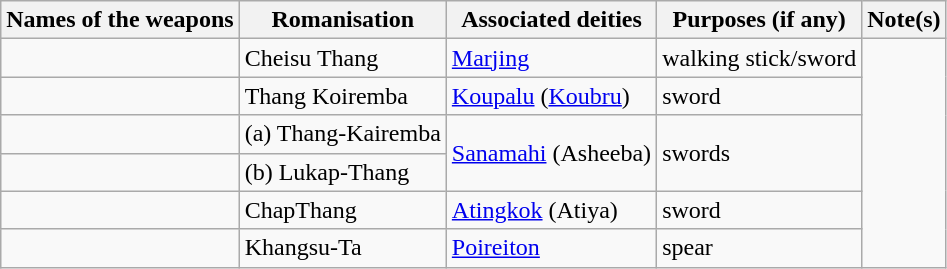<table class="wikitable">
<tr>
<th>Names of the weapons</th>
<th>Romanisation</th>
<th>Associated deities</th>
<th>Purposes (if any)</th>
<th>Note(s)</th>
</tr>
<tr>
<td></td>
<td>Cheisu Thang</td>
<td><a href='#'>Marjing</a></td>
<td>walking stick/sword</td>
<td rowspan="6"></td>
</tr>
<tr>
<td></td>
<td>Thang Koiremba</td>
<td><a href='#'>Koupalu</a> (<a href='#'>Koubru</a>)</td>
<td>sword</td>
</tr>
<tr>
<td></td>
<td>(a) Thang-Kairemba</td>
<td rowspan="2"><a href='#'>Sanamahi</a> (Asheeba)</td>
<td rowspan="2">swords</td>
</tr>
<tr>
<td></td>
<td>(b) Lukap-Thang</td>
</tr>
<tr>
<td></td>
<td>ChapThang</td>
<td><a href='#'>Atingkok</a> (Atiya)</td>
<td>sword</td>
</tr>
<tr>
<td></td>
<td>Khangsu-Ta</td>
<td><a href='#'>Poireiton</a></td>
<td>spear</td>
</tr>
</table>
